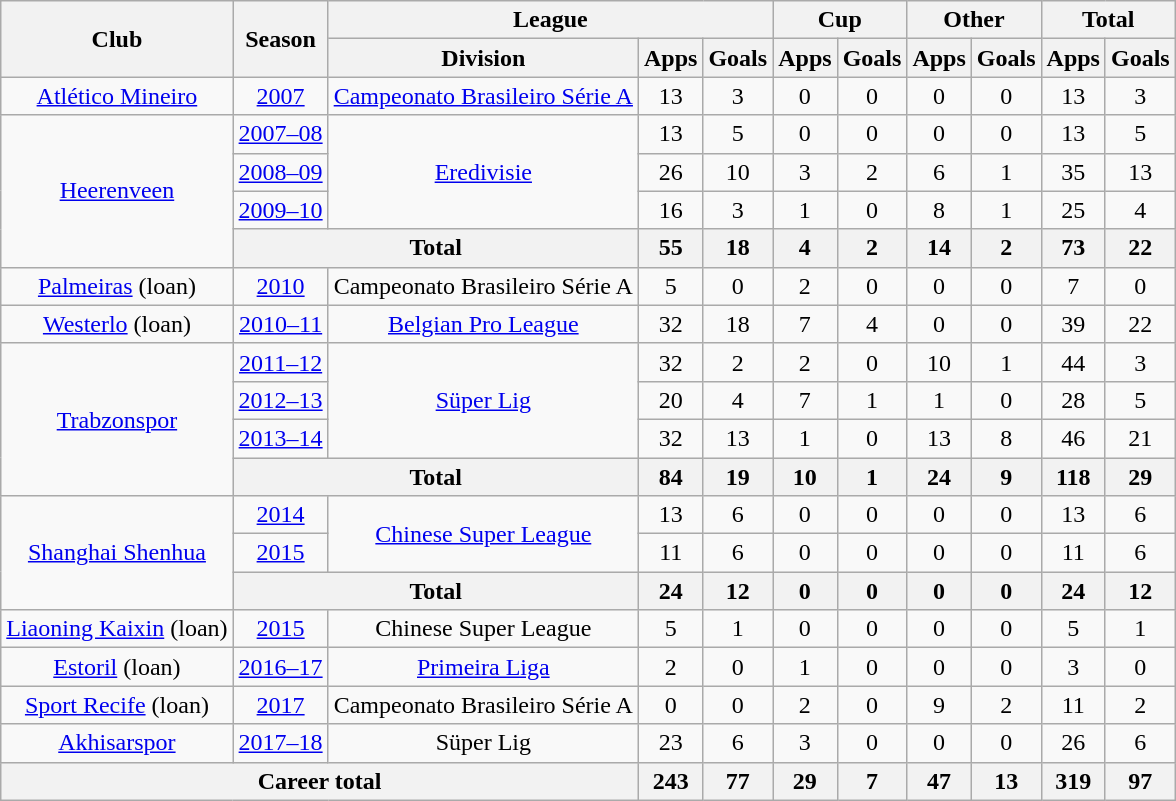<table class="wikitable" style="text-align: center">
<tr>
<th rowspan="2">Club</th>
<th rowspan="2">Season</th>
<th colspan="3">League</th>
<th colspan="2">Cup</th>
<th colspan="2">Other</th>
<th colspan="2">Total</th>
</tr>
<tr>
<th>Division</th>
<th>Apps</th>
<th>Goals</th>
<th>Apps</th>
<th>Goals</th>
<th>Apps</th>
<th>Goals</th>
<th>Apps</th>
<th>Goals</th>
</tr>
<tr>
<td><a href='#'>Atlético Mineiro</a></td>
<td><a href='#'>2007</a></td>
<td><a href='#'>Campeonato Brasileiro Série A</a></td>
<td>13</td>
<td>3</td>
<td>0</td>
<td>0</td>
<td>0</td>
<td>0</td>
<td>13</td>
<td>3</td>
</tr>
<tr>
<td rowspan="4"><a href='#'>Heerenveen</a></td>
<td><a href='#'>2007–08</a></td>
<td rowspan="3"><a href='#'>Eredivisie</a></td>
<td>13</td>
<td>5</td>
<td>0</td>
<td>0</td>
<td>0</td>
<td>0</td>
<td>13</td>
<td>5</td>
</tr>
<tr>
<td><a href='#'>2008–09</a></td>
<td>26</td>
<td>10</td>
<td>3</td>
<td>2</td>
<td>6</td>
<td>1</td>
<td>35</td>
<td>13</td>
</tr>
<tr>
<td><a href='#'>2009–10</a></td>
<td>16</td>
<td>3</td>
<td>1</td>
<td>0</td>
<td>8</td>
<td>1</td>
<td>25</td>
<td>4</td>
</tr>
<tr>
<th colspan="2">Total</th>
<th>55</th>
<th>18</th>
<th>4</th>
<th>2</th>
<th>14</th>
<th>2</th>
<th>73</th>
<th>22</th>
</tr>
<tr>
<td><a href='#'>Palmeiras</a> (loan)</td>
<td><a href='#'>2010</a></td>
<td>Campeonato Brasileiro Série A</td>
<td>5</td>
<td>0</td>
<td>2</td>
<td>0</td>
<td>0</td>
<td>0</td>
<td>7</td>
<td>0</td>
</tr>
<tr>
<td><a href='#'>Westerlo</a> (loan)</td>
<td><a href='#'>2010–11</a></td>
<td><a href='#'>Belgian Pro League</a></td>
<td>32</td>
<td>18</td>
<td>7</td>
<td>4</td>
<td>0</td>
<td>0</td>
<td>39</td>
<td>22</td>
</tr>
<tr>
<td rowspan="4"><a href='#'>Trabzonspor</a></td>
<td><a href='#'>2011–12</a></td>
<td rowspan="3"><a href='#'>Süper Lig</a></td>
<td>32</td>
<td>2</td>
<td>2</td>
<td>0</td>
<td>10</td>
<td>1</td>
<td>44</td>
<td>3</td>
</tr>
<tr>
<td><a href='#'>2012–13</a></td>
<td>20</td>
<td>4</td>
<td>7</td>
<td>1</td>
<td>1</td>
<td>0</td>
<td>28</td>
<td>5</td>
</tr>
<tr>
<td><a href='#'>2013–14</a></td>
<td>32</td>
<td>13</td>
<td>1</td>
<td>0</td>
<td>13</td>
<td>8</td>
<td>46</td>
<td>21</td>
</tr>
<tr>
<th colspan="2">Total</th>
<th>84</th>
<th>19</th>
<th>10</th>
<th>1</th>
<th>24</th>
<th>9</th>
<th>118</th>
<th>29</th>
</tr>
<tr>
<td rowspan="3"><a href='#'>Shanghai Shenhua</a></td>
<td><a href='#'>2014</a></td>
<td rowspan="2"><a href='#'>Chinese Super League</a></td>
<td>13</td>
<td>6</td>
<td>0</td>
<td>0</td>
<td>0</td>
<td>0</td>
<td>13</td>
<td>6</td>
</tr>
<tr>
<td><a href='#'>2015</a></td>
<td>11</td>
<td>6</td>
<td>0</td>
<td>0</td>
<td>0</td>
<td>0</td>
<td>11</td>
<td>6</td>
</tr>
<tr>
<th colspan="2">Total</th>
<th>24</th>
<th>12</th>
<th>0</th>
<th>0</th>
<th>0</th>
<th>0</th>
<th>24</th>
<th>12</th>
</tr>
<tr>
<td><a href='#'>Liaoning Kaixin</a> (loan)</td>
<td><a href='#'>2015</a></td>
<td>Chinese Super League</td>
<td>5</td>
<td>1</td>
<td>0</td>
<td>0</td>
<td>0</td>
<td>0</td>
<td>5</td>
<td>1</td>
</tr>
<tr>
<td><a href='#'>Estoril</a> (loan)</td>
<td><a href='#'>2016–17</a></td>
<td><a href='#'>Primeira Liga</a></td>
<td>2</td>
<td>0</td>
<td>1</td>
<td>0</td>
<td>0</td>
<td>0</td>
<td>3</td>
<td>0</td>
</tr>
<tr>
<td><a href='#'>Sport Recife</a> (loan)</td>
<td><a href='#'>2017</a></td>
<td>Campeonato Brasileiro Série A</td>
<td>0</td>
<td>0</td>
<td>2</td>
<td>0</td>
<td>9</td>
<td>2</td>
<td>11</td>
<td>2</td>
</tr>
<tr>
<td><a href='#'>Akhisarspor</a></td>
<td><a href='#'>2017–18</a></td>
<td>Süper Lig</td>
<td>23</td>
<td>6</td>
<td>3</td>
<td>0</td>
<td>0</td>
<td>0</td>
<td>26</td>
<td>6</td>
</tr>
<tr>
<th colspan="3">Career total</th>
<th>243</th>
<th>77</th>
<th>29</th>
<th>7</th>
<th>47</th>
<th>13</th>
<th>319</th>
<th>97</th>
</tr>
</table>
